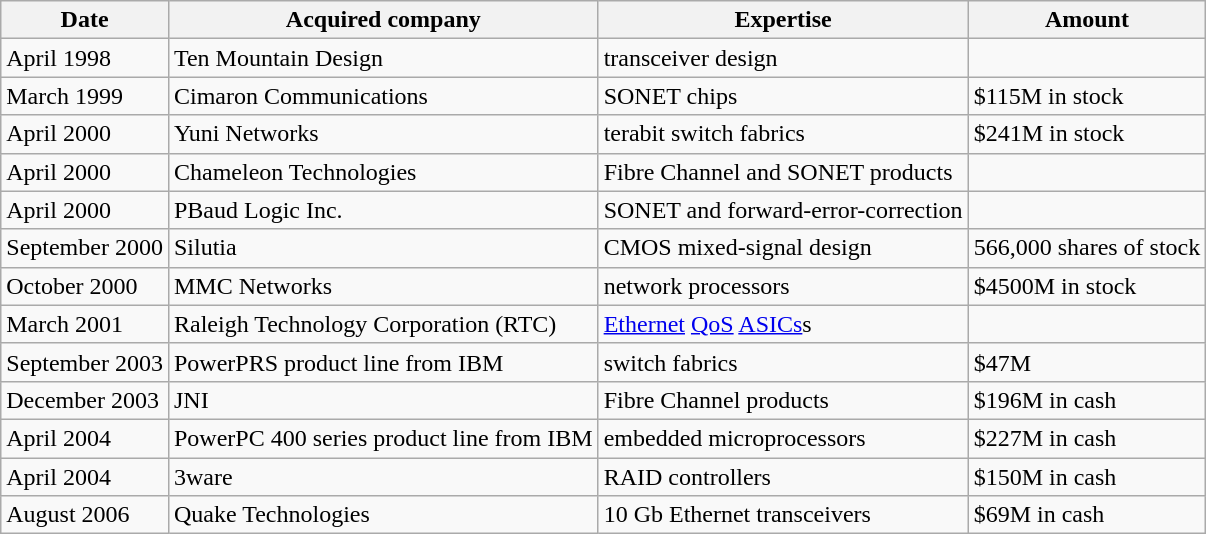<table class="wikitable">
<tr>
<th>Date</th>
<th>Acquired company</th>
<th>Expertise</th>
<th>Amount</th>
</tr>
<tr>
<td>April 1998</td>
<td>Ten Mountain Design</td>
<td>transceiver design</td>
<td></td>
</tr>
<tr>
<td>March 1999</td>
<td>Cimaron Communications</td>
<td>SONET chips</td>
<td>$115M in stock</td>
</tr>
<tr>
<td>April 2000</td>
<td>Yuni Networks</td>
<td>terabit switch fabrics</td>
<td>$241M in stock</td>
</tr>
<tr>
<td>April 2000</td>
<td>Chameleon Technologies</td>
<td>Fibre Channel and SONET products</td>
<td></td>
</tr>
<tr>
<td>April 2000</td>
<td>PBaud Logic Inc.</td>
<td>SONET and forward-error-correction</td>
<td></td>
</tr>
<tr>
<td>September 2000</td>
<td>Silutia</td>
<td>CMOS mixed-signal design</td>
<td>566,000 shares of stock</td>
</tr>
<tr>
<td>October 2000</td>
<td>MMC Networks</td>
<td>network processors</td>
<td>$4500M in stock</td>
</tr>
<tr>
<td>March 2001</td>
<td>Raleigh Technology Corporation (RTC)</td>
<td><a href='#'>Ethernet</a> <a href='#'>QoS</a> <a href='#'>ASICs</a>s</td>
<td></td>
</tr>
<tr>
<td>September 2003</td>
<td>PowerPRS product line from IBM</td>
<td>switch fabrics</td>
<td>$47M</td>
</tr>
<tr>
<td>December 2003</td>
<td>JNI</td>
<td>Fibre Channel products</td>
<td>$196M in cash</td>
</tr>
<tr>
<td>April 2004</td>
<td>PowerPC 400 series product line from IBM</td>
<td>embedded microprocessors</td>
<td>$227M in cash</td>
</tr>
<tr>
<td>April 2004</td>
<td>3ware</td>
<td>RAID controllers</td>
<td>$150M in cash</td>
</tr>
<tr>
<td>August 2006</td>
<td>Quake Technologies</td>
<td>10 Gb Ethernet transceivers</td>
<td>$69M in cash</td>
</tr>
</table>
